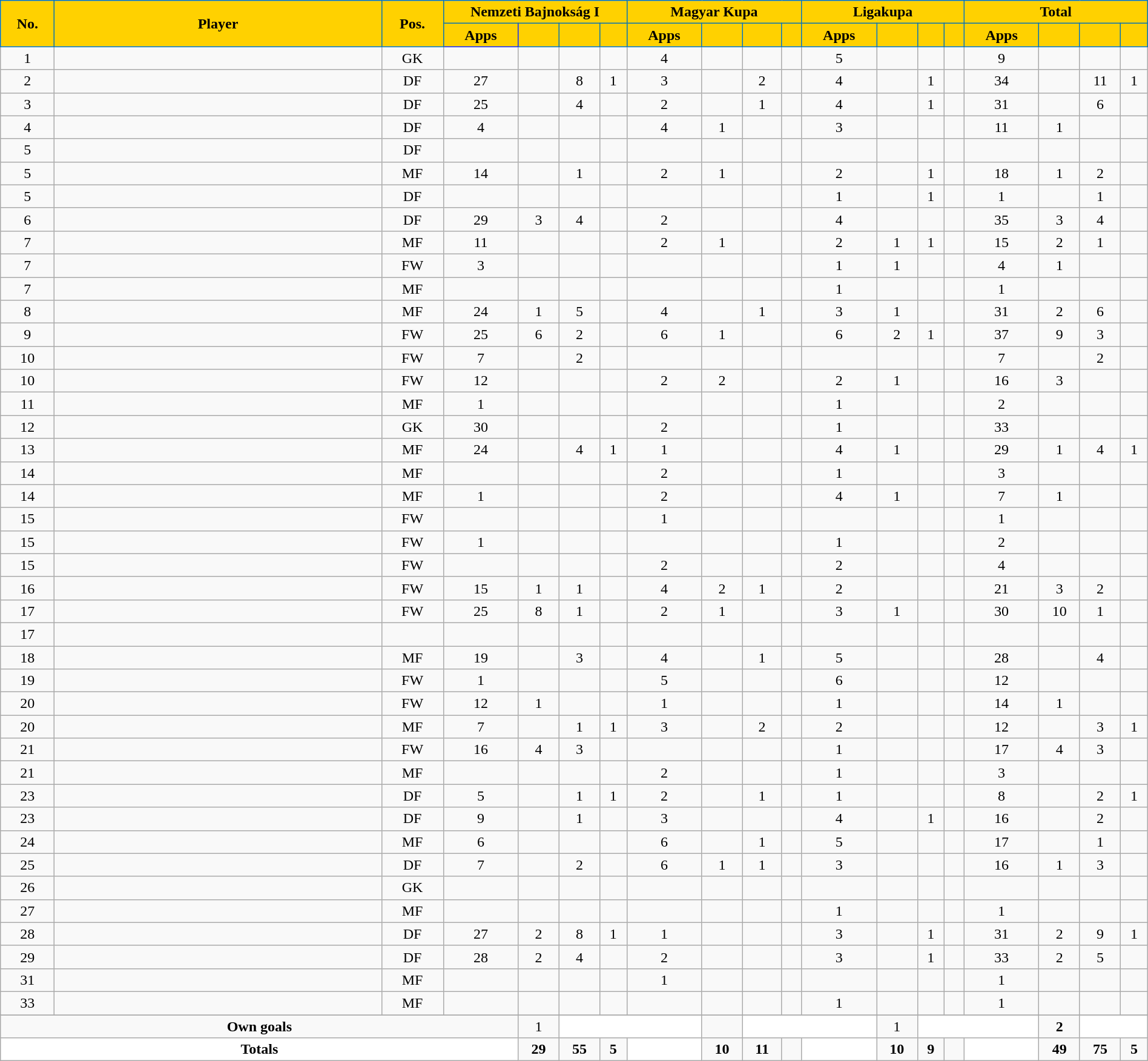<table class="wikitable sortable alternance" style="text-align:center;width:100%">
<tr>
<th rowspan="2" style="background-color:#FFD100;color:black;border:1px solid #0072B9;width:5px">No.</th>
<th rowspan="2" style="background-color:#FFD100;color:black;border:1px solid #0072B9;width:180px">Player</th>
<th rowspan="2" style="background-color:#FFD100;color:black;border:1px solid #0072B9;width:5px">Pos.</th>
<th colspan="4" style="background:#FFD100;color:black;border:1px solid #0072B9">Nemzeti Bajnokság I</th>
<th colspan="4" style="background:#FFD100;color:black;border:1px solid #0072B9">Magyar Kupa</th>
<th colspan="4" style="background:#FFD100;color:black;border:1px solid #0072B9">Ligakupa</th>
<th colspan="4" style="background:#FFD100;color:black;border:1px solid #0072B9">Total</th>
</tr>
<tr style="text-align:center">
<th width="4" style="background-color:#FFD100;color:black;border:1px solid #0E22E9">Apps</th>
<th width="4" style="background-color:#FFD100;border:1px solid #0072B9"></th>
<th width="4" style="background-color:#FFD100;border:1px solid #0072B9"></th>
<th width="4" style="background-color:#FFD100;border:1px solid #0072B9"></th>
<th width="4" style="background-color:#FFD100;color:black;border:1px solid #0072B9">Apps</th>
<th width="4" style="background-color:#FFD100;border:1px solid #0072B9"></th>
<th width="4" style="background-color:#FFD100;border:1px solid #0072B9"></th>
<th width="4" style="background-color:#FFD100;border:1px solid #0072B9"></th>
<th width="4" style="background-color:#FFD100;color:black;border:1px solid #0072B9">Apps</th>
<th width="4" style="background-color:#FFD100;border:1px solid #0072B9"></th>
<th width="4" style="background-color:#FFD100;border:1px solid #0072B9"></th>
<th width="4" style="background-color:#FFD100;border:1px solid #0072B9"></th>
<th width="4" style="background-color:#FFD100;color:black;border:1px solid #0072B9">Apps</th>
<th width="4" style="background-color:#FFD100;border:1px solid #0072B9"></th>
<th width="4" style="background-color:#FFD100;border:1px solid #0072B9"></th>
<th width="4" style="background-color:#FFD100;border:1px solid #0072B9"></th>
</tr>
<tr>
<td>1</td>
<td> </td>
<td>GK</td>
<td></td>
<td></td>
<td></td>
<td></td>
<td>4</td>
<td></td>
<td></td>
<td></td>
<td>5</td>
<td></td>
<td></td>
<td></td>
<td>9</td>
<td></td>
<td></td>
<td></td>
</tr>
<tr>
<td>2</td>
<td> </td>
<td>DF</td>
<td>27</td>
<td></td>
<td>8</td>
<td>1</td>
<td>3</td>
<td></td>
<td>2</td>
<td></td>
<td>4</td>
<td></td>
<td>1</td>
<td></td>
<td>34</td>
<td></td>
<td>11</td>
<td>1</td>
</tr>
<tr>
<td>3</td>
<td> </td>
<td>DF</td>
<td>25</td>
<td></td>
<td>4</td>
<td></td>
<td>2</td>
<td></td>
<td>1</td>
<td></td>
<td>4</td>
<td></td>
<td>1</td>
<td></td>
<td>31</td>
<td></td>
<td>6</td>
<td></td>
</tr>
<tr>
<td>4</td>
<td> </td>
<td>DF</td>
<td>4</td>
<td></td>
<td></td>
<td></td>
<td>4</td>
<td>1</td>
<td></td>
<td></td>
<td>3</td>
<td></td>
<td></td>
<td></td>
<td>11</td>
<td>1</td>
<td></td>
<td></td>
</tr>
<tr>
<td>5</td>
<td> </td>
<td>DF</td>
<td></td>
<td></td>
<td></td>
<td></td>
<td></td>
<td></td>
<td></td>
<td></td>
<td></td>
<td></td>
<td></td>
<td></td>
<td></td>
<td></td>
<td></td>
<td></td>
</tr>
<tr>
<td>5</td>
<td> </td>
<td>MF</td>
<td>14</td>
<td></td>
<td>1</td>
<td></td>
<td>2</td>
<td>1</td>
<td></td>
<td></td>
<td>2</td>
<td></td>
<td>1</td>
<td></td>
<td>18</td>
<td>1</td>
<td>2</td>
<td></td>
</tr>
<tr>
<td>5</td>
<td> </td>
<td>DF</td>
<td></td>
<td></td>
<td></td>
<td></td>
<td></td>
<td></td>
<td></td>
<td></td>
<td>1</td>
<td></td>
<td>1</td>
<td></td>
<td>1</td>
<td></td>
<td>1</td>
<td></td>
</tr>
<tr>
<td>6</td>
<td> </td>
<td>DF</td>
<td>29</td>
<td>3</td>
<td>4</td>
<td></td>
<td>2</td>
<td></td>
<td></td>
<td></td>
<td>4</td>
<td></td>
<td></td>
<td></td>
<td>35</td>
<td>3</td>
<td>4</td>
<td></td>
</tr>
<tr>
<td>7</td>
<td> </td>
<td>MF</td>
<td>11</td>
<td></td>
<td></td>
<td></td>
<td>2</td>
<td>1</td>
<td></td>
<td></td>
<td>2</td>
<td>1</td>
<td>1</td>
<td></td>
<td>15</td>
<td>2</td>
<td>1</td>
<td></td>
</tr>
<tr>
<td>7</td>
<td> </td>
<td>FW</td>
<td>3</td>
<td></td>
<td></td>
<td></td>
<td></td>
<td></td>
<td></td>
<td></td>
<td>1</td>
<td>1</td>
<td></td>
<td></td>
<td>4</td>
<td>1</td>
<td></td>
<td></td>
</tr>
<tr>
<td>7</td>
<td> </td>
<td>MF</td>
<td></td>
<td></td>
<td></td>
<td></td>
<td></td>
<td></td>
<td></td>
<td></td>
<td>1</td>
<td></td>
<td></td>
<td></td>
<td>1</td>
<td></td>
<td></td>
<td></td>
</tr>
<tr>
<td>8</td>
<td> </td>
<td>MF</td>
<td>24</td>
<td>1</td>
<td>5</td>
<td></td>
<td>4</td>
<td></td>
<td>1</td>
<td></td>
<td>3</td>
<td>1</td>
<td></td>
<td></td>
<td>31</td>
<td>2</td>
<td>6</td>
<td></td>
</tr>
<tr>
<td>9</td>
<td> </td>
<td>FW</td>
<td>25</td>
<td>6</td>
<td>2</td>
<td></td>
<td>6</td>
<td>1</td>
<td></td>
<td></td>
<td>6</td>
<td>2</td>
<td>1</td>
<td></td>
<td>37</td>
<td>9</td>
<td>3</td>
<td></td>
</tr>
<tr>
<td>10</td>
<td> </td>
<td>FW</td>
<td>7</td>
<td></td>
<td>2</td>
<td></td>
<td></td>
<td></td>
<td></td>
<td></td>
<td></td>
<td></td>
<td></td>
<td></td>
<td>7</td>
<td></td>
<td>2</td>
<td></td>
</tr>
<tr>
<td>10</td>
<td> </td>
<td>FW</td>
<td>12</td>
<td></td>
<td></td>
<td></td>
<td>2</td>
<td>2</td>
<td></td>
<td></td>
<td>2</td>
<td>1</td>
<td></td>
<td></td>
<td>16</td>
<td>3</td>
<td></td>
<td></td>
</tr>
<tr>
<td>11</td>
<td> </td>
<td>MF</td>
<td>1</td>
<td></td>
<td></td>
<td></td>
<td></td>
<td></td>
<td></td>
<td></td>
<td>1</td>
<td></td>
<td></td>
<td></td>
<td>2</td>
<td></td>
<td></td>
<td></td>
</tr>
<tr>
<td>12</td>
<td> </td>
<td>GK</td>
<td>30</td>
<td></td>
<td></td>
<td></td>
<td>2</td>
<td></td>
<td></td>
<td></td>
<td>1</td>
<td></td>
<td></td>
<td></td>
<td>33</td>
<td></td>
<td></td>
<td></td>
</tr>
<tr>
<td>13</td>
<td> </td>
<td>MF</td>
<td>24</td>
<td></td>
<td>4</td>
<td>1</td>
<td>1</td>
<td></td>
<td></td>
<td></td>
<td>4</td>
<td>1</td>
<td></td>
<td></td>
<td>29</td>
<td>1</td>
<td>4</td>
<td>1</td>
</tr>
<tr>
<td>14</td>
<td> </td>
<td>MF</td>
<td></td>
<td></td>
<td></td>
<td></td>
<td>2</td>
<td></td>
<td></td>
<td></td>
<td>1</td>
<td></td>
<td></td>
<td></td>
<td>3</td>
<td></td>
<td></td>
<td></td>
</tr>
<tr>
<td>14</td>
<td> </td>
<td>MF</td>
<td>1</td>
<td></td>
<td></td>
<td></td>
<td>2</td>
<td></td>
<td></td>
<td></td>
<td>4</td>
<td>1</td>
<td></td>
<td></td>
<td>7</td>
<td>1</td>
<td></td>
<td></td>
</tr>
<tr>
<td>15</td>
<td> </td>
<td>FW</td>
<td></td>
<td></td>
<td></td>
<td></td>
<td>1</td>
<td></td>
<td></td>
<td></td>
<td></td>
<td></td>
<td></td>
<td></td>
<td>1</td>
<td></td>
<td></td>
<td></td>
</tr>
<tr>
<td>15</td>
<td> </td>
<td>FW</td>
<td>1</td>
<td></td>
<td></td>
<td></td>
<td></td>
<td></td>
<td></td>
<td></td>
<td>1</td>
<td></td>
<td></td>
<td></td>
<td>2</td>
<td></td>
<td></td>
<td></td>
</tr>
<tr>
<td>15</td>
<td> </td>
<td>FW</td>
<td></td>
<td></td>
<td></td>
<td></td>
<td>2</td>
<td></td>
<td></td>
<td></td>
<td>2</td>
<td></td>
<td></td>
<td></td>
<td>4</td>
<td></td>
<td></td>
<td></td>
</tr>
<tr>
<td>16</td>
<td> </td>
<td>FW</td>
<td>15</td>
<td>1</td>
<td>1</td>
<td></td>
<td>4</td>
<td>2</td>
<td>1</td>
<td></td>
<td>2</td>
<td></td>
<td></td>
<td></td>
<td>21</td>
<td>3</td>
<td>2</td>
<td></td>
</tr>
<tr>
<td>17</td>
<td> </td>
<td>FW</td>
<td>25</td>
<td>8</td>
<td>1</td>
<td></td>
<td>2</td>
<td>1</td>
<td></td>
<td></td>
<td>3</td>
<td>1</td>
<td></td>
<td></td>
<td>30</td>
<td>10</td>
<td>1</td>
<td></td>
</tr>
<tr>
<td>17</td>
<td> </td>
<td></td>
<td></td>
<td></td>
<td></td>
<td></td>
<td></td>
<td></td>
<td></td>
<td></td>
<td></td>
<td></td>
<td></td>
<td></td>
<td></td>
<td></td>
<td></td>
<td></td>
</tr>
<tr>
<td>18</td>
<td> </td>
<td>MF</td>
<td>19</td>
<td></td>
<td>3</td>
<td></td>
<td>4</td>
<td></td>
<td>1</td>
<td></td>
<td>5</td>
<td></td>
<td></td>
<td></td>
<td>28</td>
<td></td>
<td>4</td>
<td></td>
</tr>
<tr>
<td>19</td>
<td> </td>
<td>FW</td>
<td>1</td>
<td></td>
<td></td>
<td></td>
<td>5</td>
<td></td>
<td></td>
<td></td>
<td>6</td>
<td></td>
<td></td>
<td></td>
<td>12</td>
<td></td>
<td></td>
<td></td>
</tr>
<tr>
<td>20</td>
<td> </td>
<td>FW</td>
<td>12</td>
<td>1</td>
<td></td>
<td></td>
<td>1</td>
<td></td>
<td></td>
<td></td>
<td>1</td>
<td></td>
<td></td>
<td></td>
<td>14</td>
<td>1</td>
<td></td>
<td></td>
</tr>
<tr>
<td>20</td>
<td> </td>
<td>MF</td>
<td>7</td>
<td></td>
<td>1</td>
<td>1</td>
<td>3</td>
<td></td>
<td>2</td>
<td></td>
<td>2</td>
<td></td>
<td></td>
<td></td>
<td>12</td>
<td></td>
<td>3</td>
<td>1</td>
</tr>
<tr>
<td>21</td>
<td></td>
<td>FW</td>
<td>16</td>
<td>4</td>
<td>3</td>
<td></td>
<td></td>
<td></td>
<td></td>
<td></td>
<td>1</td>
<td></td>
<td></td>
<td></td>
<td>17</td>
<td>4</td>
<td>3</td>
<td></td>
</tr>
<tr>
<td>21</td>
<td> </td>
<td>MF</td>
<td></td>
<td></td>
<td></td>
<td></td>
<td>2</td>
<td></td>
<td></td>
<td></td>
<td>1</td>
<td></td>
<td></td>
<td></td>
<td>3</td>
<td></td>
<td></td>
<td></td>
</tr>
<tr>
<td>23</td>
<td> </td>
<td>DF</td>
<td>5</td>
<td></td>
<td>1</td>
<td>1</td>
<td>2</td>
<td></td>
<td>1</td>
<td></td>
<td>1</td>
<td></td>
<td></td>
<td></td>
<td>8</td>
<td></td>
<td>2</td>
<td>1</td>
</tr>
<tr>
<td>23</td>
<td> </td>
<td>DF</td>
<td>9</td>
<td></td>
<td>1</td>
<td></td>
<td>3</td>
<td></td>
<td></td>
<td></td>
<td>4</td>
<td></td>
<td>1</td>
<td></td>
<td>16</td>
<td></td>
<td>2</td>
<td></td>
</tr>
<tr>
<td>24</td>
<td> </td>
<td>MF</td>
<td>6</td>
<td></td>
<td></td>
<td></td>
<td>6</td>
<td></td>
<td>1</td>
<td></td>
<td>5</td>
<td></td>
<td></td>
<td></td>
<td>17</td>
<td></td>
<td>1</td>
<td></td>
</tr>
<tr>
<td>25</td>
<td> </td>
<td>DF</td>
<td>7</td>
<td></td>
<td>2</td>
<td></td>
<td>6</td>
<td>1</td>
<td>1</td>
<td></td>
<td>3</td>
<td></td>
<td></td>
<td></td>
<td>16</td>
<td>1</td>
<td>3</td>
<td></td>
</tr>
<tr>
<td>26</td>
<td> </td>
<td>GK</td>
<td></td>
<td></td>
<td></td>
<td></td>
<td></td>
<td></td>
<td></td>
<td></td>
<td></td>
<td></td>
<td></td>
<td></td>
<td></td>
<td></td>
<td></td>
<td></td>
</tr>
<tr>
<td>27</td>
<td> </td>
<td>MF</td>
<td></td>
<td></td>
<td></td>
<td></td>
<td></td>
<td></td>
<td></td>
<td></td>
<td>1</td>
<td></td>
<td></td>
<td></td>
<td>1</td>
<td></td>
<td></td>
<td></td>
</tr>
<tr>
<td>28</td>
<td> </td>
<td>DF</td>
<td>27</td>
<td>2</td>
<td>8</td>
<td>1</td>
<td>1</td>
<td></td>
<td></td>
<td></td>
<td>3</td>
<td></td>
<td>1</td>
<td></td>
<td>31</td>
<td>2</td>
<td>9</td>
<td>1</td>
</tr>
<tr>
<td>29</td>
<td> </td>
<td>DF</td>
<td>28</td>
<td>2</td>
<td>4</td>
<td></td>
<td>2</td>
<td></td>
<td></td>
<td></td>
<td>3</td>
<td></td>
<td>1</td>
<td></td>
<td>33</td>
<td>2</td>
<td>5</td>
<td></td>
</tr>
<tr>
<td>31</td>
<td> </td>
<td>MF</td>
<td></td>
<td></td>
<td></td>
<td></td>
<td>1</td>
<td></td>
<td></td>
<td></td>
<td></td>
<td></td>
<td></td>
<td></td>
<td>1</td>
<td></td>
<td></td>
<td></td>
</tr>
<tr>
<td>33</td>
<td> </td>
<td>MF</td>
<td></td>
<td></td>
<td></td>
<td></td>
<td></td>
<td></td>
<td></td>
<td></td>
<td>1</td>
<td></td>
<td></td>
<td></td>
<td>1</td>
<td></td>
<td></td>
<td></td>
</tr>
<tr>
</tr>
<tr class="sortbottom">
<td colspan="4"><strong>Own goals</strong></td>
<td>1</td>
<td colspan="3" style="background:white;text-align:center"></td>
<td></td>
<td colspan="3" style="background:white;text-align:center"></td>
<td>1</td>
<td colspan="3" style="background:white;text-align:center"></td>
<td><strong>2</strong></td>
<td colspan="2" style="background:white;text-align:center"></td>
</tr>
<tr class="sortbottom">
<td colspan="4" style="background:white;text-align:center"><strong>Totals</strong></td>
<td><strong>29</strong></td>
<td><strong>55</strong></td>
<td><strong>5</strong></td>
<td rowspan="3" style="background:white;text-align:center"></td>
<td><strong>10</strong></td>
<td><strong>11</strong></td>
<td></td>
<td rowspan="3" style="background:white;text-align:center"></td>
<td><strong>10</strong></td>
<td><strong>9</strong></td>
<td></td>
<td rowspan="3" style="background:white;text-align:center"></td>
<td><strong>49</strong></td>
<td><strong>75</strong></td>
<td><strong>5</strong></td>
</tr>
</table>
